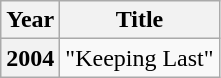<table class="wikitable plainrowheaders">
<tr>
<th scope="col">Year</th>
<th scope="col">Title</th>
</tr>
<tr>
<th scope="row">2004</th>
<td>"Keeping Last"</td>
</tr>
</table>
